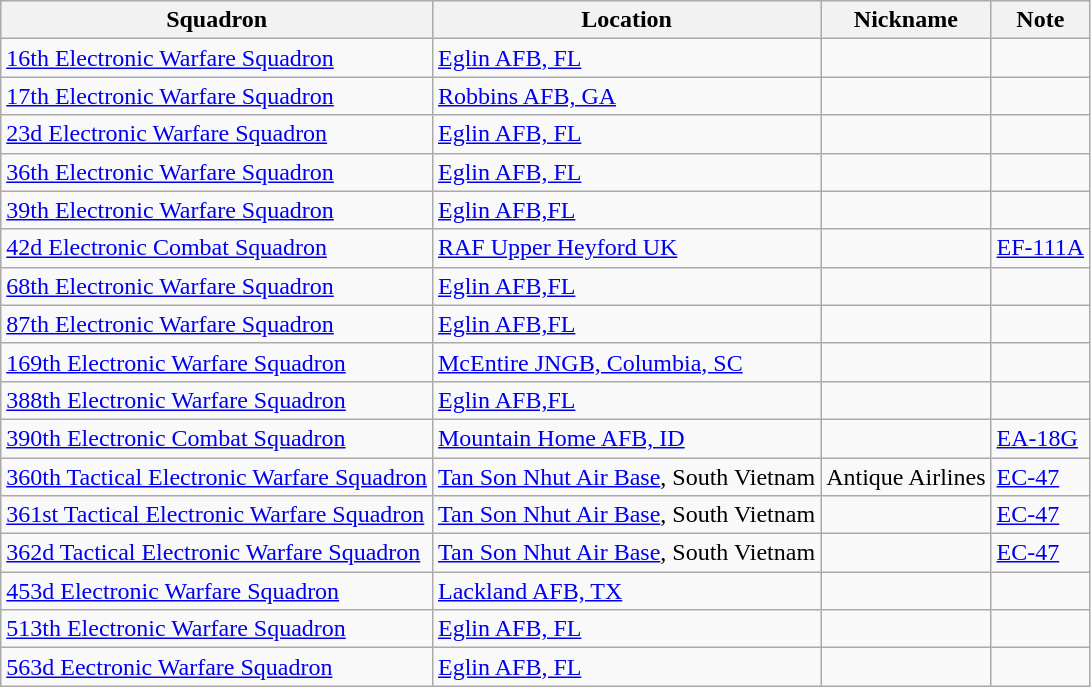<table class="wikitable">
<tr>
<th>Squadron</th>
<th>Location</th>
<th>Nickname</th>
<th>Note</th>
</tr>
<tr>
<td><a href='#'>16th Electronic Warfare Squadron</a></td>
<td><a href='#'>Eglin AFB, FL</a></td>
<td></td>
<td></td>
</tr>
<tr>
<td><a href='#'>17th Electronic Warfare Squadron</a></td>
<td><a href='#'>Robbins AFB, GA</a></td>
<td></td>
<td></td>
</tr>
<tr>
<td><a href='#'>23d Electronic Warfare Squadron</a></td>
<td><a href='#'>Eglin AFB, FL</a></td>
<td></td>
<td></td>
</tr>
<tr>
<td><a href='#'>36th Electronic Warfare Squadron</a></td>
<td><a href='#'>Eglin AFB, FL</a></td>
<td></td>
<td></td>
</tr>
<tr>
<td><a href='#'>39th Electronic Warfare Squadron</a></td>
<td><a href='#'>Eglin AFB,FL</a></td>
<td></td>
<td></td>
</tr>
<tr>
<td><a href='#'>42d Electronic Combat Squadron</a></td>
<td><a href='#'>RAF Upper Heyford UK</a></td>
<td></td>
<td><a href='#'>EF-111A</a></td>
</tr>
<tr>
<td><a href='#'>68th Electronic Warfare Squadron</a></td>
<td><a href='#'>Eglin AFB,FL</a></td>
<td></td>
<td></td>
</tr>
<tr>
<td><a href='#'>87th Electronic Warfare Squadron</a></td>
<td><a href='#'>Eglin AFB,FL</a></td>
<td></td>
<td></td>
</tr>
<tr>
<td><a href='#'>169th Electronic Warfare Squadron</a></td>
<td><a href='#'> McEntire JNGB, Columbia, SC</a></td>
<td></td>
<td></td>
</tr>
<tr>
<td><a href='#'>388th Electronic Warfare Squadron</a></td>
<td><a href='#'>Eglin AFB,FL</a></td>
<td></td>
<td></td>
</tr>
<tr>
<td><a href='#'>390th Electronic Combat Squadron</a></td>
<td><a href='#'>Mountain Home AFB, ID</a></td>
<td></td>
<td><a href='#'>EA-18G</a></td>
</tr>
<tr>
<td><a href='#'>360th Tactical Electronic Warfare Squadron</a></td>
<td><a href='#'>Tan Son Nhut Air Base</a>, South Vietnam</td>
<td>Antique Airlines</td>
<td><a href='#'>EC-47</a></td>
</tr>
<tr>
<td><a href='#'>361st Tactical Electronic Warfare Squadron</a></td>
<td><a href='#'>Tan Son Nhut Air Base</a>, South Vietnam</td>
<td></td>
<td><a href='#'>EC-47</a></td>
</tr>
<tr>
<td><a href='#'>362d Tactical Electronic Warfare Squadron</a></td>
<td><a href='#'>Tan Son Nhut Air Base</a>, South Vietnam</td>
<td></td>
<td><a href='#'>EC-47</a></td>
</tr>
<tr>
<td><a href='#'>453d Electronic Warfare Squadron</a></td>
<td><a href='#'>Lackland AFB, TX</a></td>
<td></td>
<td></td>
</tr>
<tr>
<td><a href='#'>513th Electronic Warfare Squadron</a></td>
<td><a href='#'>Eglin AFB, FL</a></td>
<td></td>
<td></td>
</tr>
<tr>
<td><a href='#'>563d Eectronic Warfare Squadron</a></td>
<td><a href='#'>Eglin AFB, FL</a></td>
<td></td>
<td></td>
</tr>
</table>
